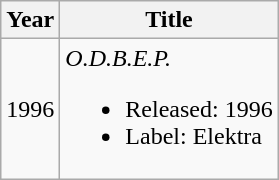<table class="wikitable">
<tr>
<th>Year</th>
<th>Title</th>
</tr>
<tr>
<td>1996</td>
<td><em>O.D.B.E.P.</em><br><ul><li>Released: 1996</li><li>Label: Elektra</li></ul></td>
</tr>
</table>
